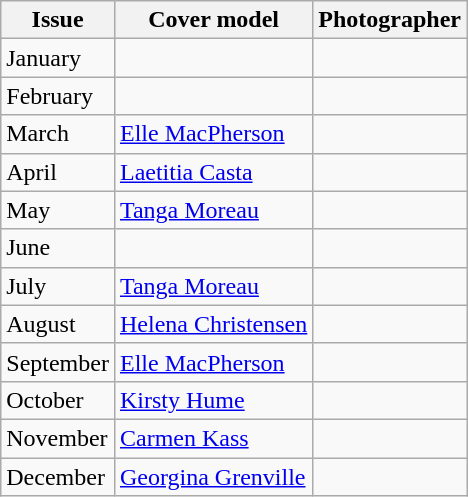<table class="sortable wikitable">
<tr>
<th>Issue</th>
<th>Cover model</th>
<th>Photographer</th>
</tr>
<tr>
<td>January</td>
<td></td>
<td></td>
</tr>
<tr>
<td>February</td>
<td></td>
<td></td>
</tr>
<tr>
<td>March</td>
<td><a href='#'>Elle MacPherson</a></td>
<td></td>
</tr>
<tr>
<td>April</td>
<td><a href='#'>Laetitia Casta</a></td>
<td></td>
</tr>
<tr>
<td>May</td>
<td><a href='#'>Tanga Moreau</a></td>
<td></td>
</tr>
<tr>
<td>June</td>
<td></td>
<td></td>
</tr>
<tr>
<td>July</td>
<td><a href='#'>Tanga Moreau</a></td>
<td></td>
</tr>
<tr>
<td>August</td>
<td><a href='#'>Helena Christensen</a></td>
<td></td>
</tr>
<tr>
<td>September</td>
<td><a href='#'>Elle MacPherson</a></td>
<td></td>
</tr>
<tr>
<td>October</td>
<td><a href='#'>Kirsty Hume</a></td>
<td></td>
</tr>
<tr>
<td>November</td>
<td><a href='#'>Carmen Kass</a></td>
<td></td>
</tr>
<tr>
<td>December</td>
<td><a href='#'>Georgina Grenville</a></td>
<td></td>
</tr>
</table>
